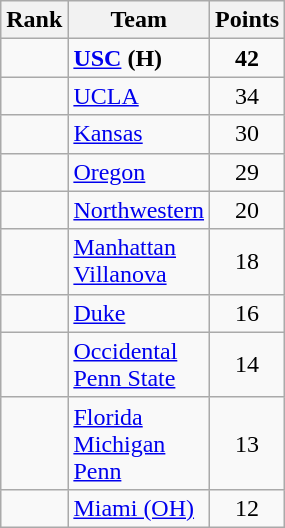<table class="wikitable sortable" style="text-align:center">
<tr>
<th>Rank</th>
<th>Team</th>
<th>Points</th>
</tr>
<tr>
<td></td>
<td align=left><strong><a href='#'>USC</a></strong>  <strong>(H)</strong></td>
<td><strong>42</strong></td>
</tr>
<tr>
<td></td>
<td align=left><a href='#'>UCLA</a></td>
<td>34</td>
</tr>
<tr>
<td></td>
<td align=left><a href='#'>Kansas</a></td>
<td>30</td>
</tr>
<tr>
<td></td>
<td align=left><a href='#'>Oregon</a></td>
<td>29</td>
</tr>
<tr>
<td></td>
<td align=left><a href='#'>Northwestern</a></td>
<td>20</td>
</tr>
<tr>
<td></td>
<td align=left><a href='#'>Manhattan</a><br><a href='#'>Villanova</a></td>
<td>18</td>
</tr>
<tr>
<td></td>
<td align=left><a href='#'>Duke</a></td>
<td>16</td>
</tr>
<tr>
<td></td>
<td align=left><a href='#'>Occidental</a><br><a href='#'>Penn State</a></td>
<td>14</td>
</tr>
<tr>
<td></td>
<td align=left><a href='#'>Florida</a><br><a href='#'>Michigan</a><br><a href='#'>Penn</a></td>
<td>13</td>
</tr>
<tr>
<td></td>
<td align=left><a href='#'>Miami (OH)</a></td>
<td>12</td>
</tr>
</table>
